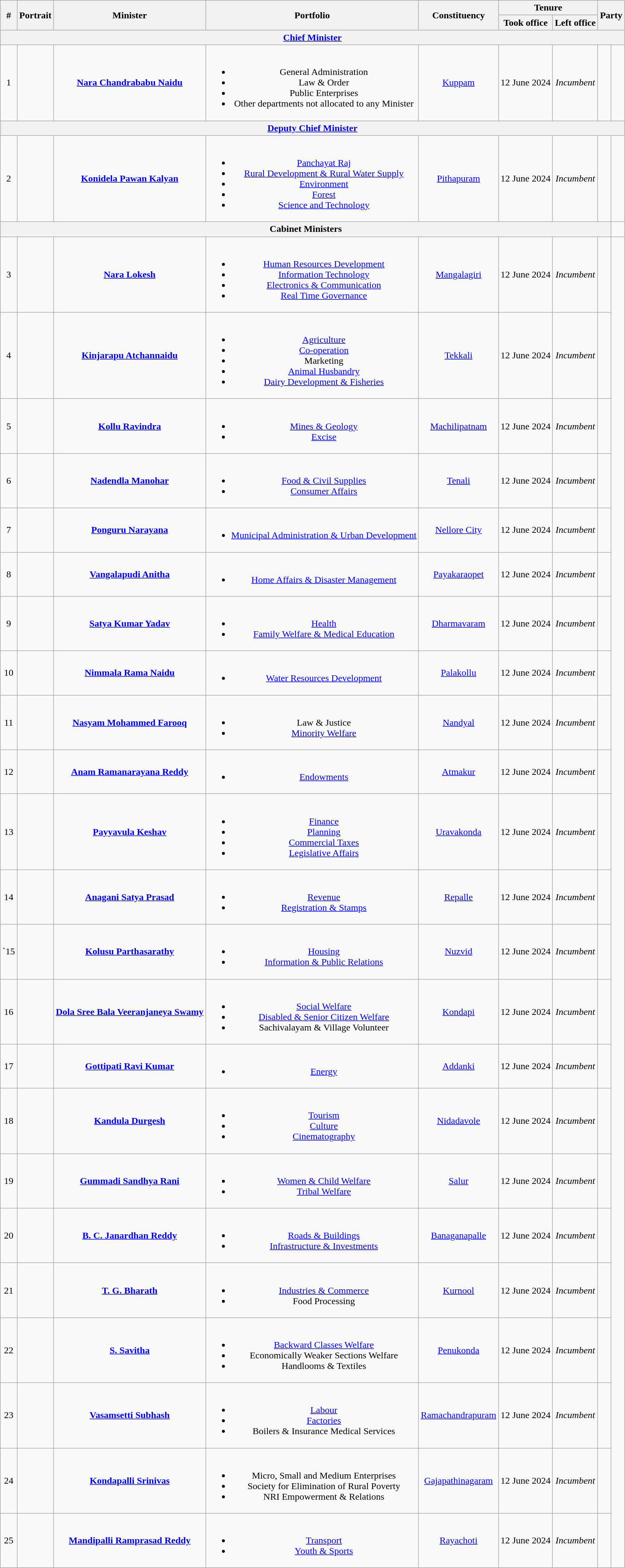<table class ="wikitable">
<tr>
<th rowspan="2">#</th>
<th rowspan="2">Portrait</th>
<th rowspan="2">Minister</th>
<th rowspan="2">Portfolio</th>
<th rowspan=2>Constituency</th>
<th colspan=2>Tenure</th>
<th rowspan="2" colspan=2>Party</th>
</tr>
<tr style="text-align: center;">
<th>Took office</th>
<th>Left office</th>
</tr>
<tr style="text-align: center;">
<th colspan="9"><strong><a href='#'>Chief Minister</a></strong></th>
</tr>
<tr style="text-align: center;">
<td>1</td>
<td></td>
<td><strong><a href='#'>Nara Chandrababu Naidu</a></strong></td>
<td><br><ul><li>General Administration</li><li>Law & Order</li><li>Public Enterprises</li><li>Other departments not allocated to any Minister</li></ul></td>
<td><a href='#'>Kuppam</a></td>
<td>12 June 2024</td>
<td><em>Incumbent</em></td>
<td></td>
</tr>
<tr style="text-align: center;">
<th colspan="9"><strong><a href='#'>Deputy Chief Minister</a></strong></th>
</tr>
<tr style="text-align: center;">
<td>2</td>
<td></td>
<td><strong><a href='#'>Konidela Pawan Kalyan</a></strong></td>
<td><br><ul><li><a href='#'>Panchayat Raj</a></li><li><a href='#'>Rural Development & Rural Water Supply</a></li><li><a href='#'>Environment</a></li><li><a href='#'>Forest</a></li><li><a href='#'>Science and Technology</a></li></ul></td>
<td><a href='#'>Pithapuram</a></td>
<td>12 June 2024</td>
<td><em>Incumbent</em></td>
<td></td>
</tr>
<tr style="text-align: center;">
<th colspan="8"><strong>Cabinet Ministers</strong></th>
<td></td>
</tr>
<tr style="text-align: center;">
<td>3</td>
<td></td>
<td><strong><a href='#'>Nara Lokesh</a></strong></td>
<td><br><ul><li><a href='#'>Human Resources Development</a></li><li><a href='#'>Information Technology</a></li><li><a href='#'>Electronics & Communication</a></li><li><a href='#'>Real Time Governance</a></li></ul></td>
<td><a href='#'>Mangalagiri</a></td>
<td>12 June 2024</td>
<td><em>Incumbent</em></td>
<td></td>
</tr>
<tr style="text-align: center;">
<td>4</td>
<td></td>
<td><strong><a href='#'>Kinjarapu Atchannaidu</a></strong></td>
<td><br><ul><li><a href='#'>Agriculture</a></li><li><a href='#'>Co-operation</a></li><li>Marketing</li><li><a href='#'>Animal Husbandry</a></li><li><a href='#'>Dairy Development & Fisheries</a></li></ul></td>
<td><a href='#'>Tekkali</a></td>
<td>12 June 2024</td>
<td><em>Incumbent</em></td>
<td></td>
</tr>
<tr style="text-align: center;">
<td>5</td>
<td></td>
<td><strong><a href='#'>Kollu Ravindra</a></strong></td>
<td><br><ul><li><a href='#'>Mines & Geology</a></li><li><a href='#'>Excise</a></li></ul></td>
<td><a href='#'>Machilipatnam</a></td>
<td>12 June 2024</td>
<td><em>Incumbent</em></td>
<td></td>
</tr>
<tr style="text-align: center;">
<td>6</td>
<td></td>
<td><strong><a href='#'>Nadendla Manohar</a></strong></td>
<td><br><ul><li><a href='#'>Food & Civil Supplies</a></li><li><a href='#'>Consumer Affairs</a></li></ul></td>
<td><a href='#'>Tenali</a></td>
<td>12 June 2024</td>
<td><em>Incumbent</em></td>
<td></td>
</tr>
<tr style="text-align: center;">
<td>7</td>
<td></td>
<td><strong><a href='#'>Ponguru Narayana</a></strong></td>
<td><br><ul><li><a href='#'>Municipal Administration & Urban Development</a></li></ul></td>
<td><a href='#'>Nellore City</a></td>
<td>12 June 2024</td>
<td><em>Incumbent</em></td>
<td></td>
</tr>
<tr style="text-align: center;">
<td>8</td>
<td></td>
<td><strong><a href='#'>Vangalapudi Anitha</a></strong></td>
<td><br><ul><li><a href='#'>Home Affairs & Disaster Management</a></li></ul></td>
<td><a href='#'>Payakaraopet</a></td>
<td>12 June 2024</td>
<td><em>Incumbent</em></td>
<td></td>
</tr>
<tr style="text-align: center;">
<td>9</td>
<td></td>
<td><strong><a href='#'>Satya Kumar Yadav</a></strong></td>
<td><br><ul><li><a href='#'>Health</a></li><li><a href='#'>Family Welfare & Medical Education</a></li></ul></td>
<td><a href='#'>Dharmavaram</a></td>
<td>12 June 2024</td>
<td><em>Incumbent</em></td>
<td></td>
</tr>
<tr style="text-align: center;">
<td>10</td>
<td></td>
<td><strong><a href='#'>Nimmala Rama Naidu</a></strong></td>
<td><br><ul><li><a href='#'>Water Resources Development</a></li></ul></td>
<td><a href='#'>Palakollu</a></td>
<td>12 June 2024</td>
<td><em>Incumbent</em></td>
<td></td>
</tr>
<tr style="text-align: center;">
<td>11</td>
<td></td>
<td><strong><a href='#'>Nasyam Mohammed Farooq</a></strong></td>
<td><br><ul><li>Law & Justice</li><li><a href='#'>Minority Welfare</a></li></ul></td>
<td><a href='#'>Nandyal</a></td>
<td>12 June 2024</td>
<td><em>Incumbent</em></td>
<td></td>
</tr>
<tr style="text-align: center;">
<td>12</td>
<td></td>
<td><strong><a href='#'>Anam Ramanarayana Reddy</a></strong></td>
<td><br><ul><li><a href='#'>Endowments</a></li></ul></td>
<td><a href='#'>Atmakur</a></td>
<td>12 June 2024</td>
<td><em>Incumbent</em></td>
<td></td>
</tr>
<tr style="text-align: center;">
<td>13</td>
<td></td>
<td><strong><a href='#'>Payyavula Keshav</a></strong></td>
<td><br><ul><li><a href='#'>Finance</a></li><li><a href='#'>Planning</a></li><li><a href='#'>Commercial Taxes</a></li><li><a href='#'>Legislative Affairs</a></li></ul></td>
<td><a href='#'>Uravakonda</a></td>
<td>12 June 2024</td>
<td><em>Incumbent</em></td>
<td></td>
</tr>
<tr style="text-align: center;">
<td>14</td>
<td></td>
<td><strong><a href='#'>Anagani Satya Prasad</a></strong></td>
<td><br><ul><li><a href='#'>Revenue</a></li><li><a href='#'>Registration & Stamps</a></li></ul></td>
<td><a href='#'>Repalle</a></td>
<td>12 June 2024</td>
<td><em>Incumbent</em></td>
<td></td>
</tr>
<tr style="text-align: center;">
<td>`15</td>
<td></td>
<td><strong><a href='#'>Kolusu Parthasarathy</a></strong></td>
<td><br><ul><li><a href='#'>Housing</a></li><li><a href='#'>Information & Public Relations</a></li></ul></td>
<td><a href='#'>Nuzvid</a></td>
<td>12 June 2024</td>
<td><em>Incumbent</em></td>
<td></td>
</tr>
<tr style="text-align: center;">
<td>16</td>
<td></td>
<td><strong><a href='#'>Dola Sree Bala Veeranjaneya Swamy</a></strong></td>
<td><br><ul><li><a href='#'>Social Welfare</a></li><li><a href='#'>Disabled & Senior Citizen Welfare</a></li><li>Sachivalayam & Village Volunteer</li></ul></td>
<td><a href='#'>Kondapi</a></td>
<td>12 June 2024</td>
<td><em>Incumbent</em></td>
<td></td>
</tr>
<tr style="text-align: center;">
<td>17</td>
<td></td>
<td><strong><a href='#'>Gottipati Ravi Kumar</a></strong></td>
<td><br><ul><li><a href='#'>Energy</a></li></ul></td>
<td><a href='#'>Addanki</a></td>
<td>12 June 2024</td>
<td><em>Incumbent</em></td>
<td></td>
</tr>
<tr style="text-align: center;">
<td>18</td>
<td></td>
<td><strong><a href='#'>Kandula Durgesh</a></strong></td>
<td><br><ul><li><a href='#'>Tourism</a></li><li><a href='#'>Culture</a></li><li><a href='#'>Cinematography</a></li></ul></td>
<td><a href='#'>Nidadavole</a></td>
<td>12 June 2024</td>
<td><em>Incumbent</em></td>
<td></td>
</tr>
<tr style="text-align: center;">
<td>19</td>
<td></td>
<td><strong><a href='#'>Gummadi Sandhya Rani</a></strong></td>
<td><br><ul><li><a href='#'>Women & Child Welfare</a></li><li><a href='#'>Tribal Welfare</a></li></ul></td>
<td><a href='#'>Salur</a></td>
<td>12 June 2024</td>
<td><em>Incumbent</em></td>
<td></td>
</tr>
<tr style="text-align: center;">
<td>20</td>
<td></td>
<td><strong><a href='#'>B. C. Janardhan Reddy</a></strong></td>
<td><br><ul><li><a href='#'>Roads & Buildings</a></li><li><a href='#'>Infrastructure & Investments</a></li></ul></td>
<td><a href='#'>Banaganapalle</a></td>
<td>12 June 2024</td>
<td><em>Incumbent</em></td>
<td></td>
</tr>
<tr style="text-align: center;">
<td>21</td>
<td></td>
<td><strong><a href='#'>T. G. Bharath</a></strong></td>
<td><br><ul><li><a href='#'>Industries & Commerce</a></li><li>Food Processing</li></ul></td>
<td><a href='#'>Kurnool</a></td>
<td>12 June 2024</td>
<td><em>Incumbent</em></td>
<td></td>
</tr>
<tr style="text-align: center;">
<td>22</td>
<td></td>
<td><strong><a href='#'>S. Savitha</a></strong></td>
<td><br><ul><li><a href='#'>Backward Classes Welfare</a></li><li>Economically Weaker Sections Welfare</li><li>Handlooms & Textiles</li></ul></td>
<td><a href='#'>Penukonda</a></td>
<td>12 June 2024</td>
<td><em>Incumbent</em></td>
<td></td>
</tr>
<tr style="text-align: center;">
<td>23</td>
<td></td>
<td><strong><a href='#'>Vasamsetti Subhash</a></strong></td>
<td><br><ul><li><a href='#'>Labour</a></li><li><a href='#'>Factories</a></li><li>Boilers & Insurance Medical Services</li></ul></td>
<td><a href='#'>Ramachandrapuram</a></td>
<td>12 June 2024</td>
<td><em>Incumbent</em></td>
<td></td>
</tr>
<tr style="text-align: center;">
<td>24</td>
<td></td>
<td><strong><a href='#'>Kondapalli Srinivas</a></strong></td>
<td><br><ul><li>Micro, Small and Medium Enterprises</li><li>Society for Elimination of Rural Poverty</li><li>NRI Empowerment & Relations</li></ul></td>
<td><a href='#'>Gajapathinagaram</a></td>
<td>12 June 2024</td>
<td><em>Incumbent</em></td>
<td></td>
</tr>
<tr style="text-align: center;">
<td>25</td>
<td></td>
<td><strong><a href='#'>Mandipalli Ramprasad Reddy</a></strong></td>
<td><br><ul><li><a href='#'>Transport</a></li><li><a href='#'>Youth & Sports</a></li></ul></td>
<td><a href='#'>Rayachoti</a></td>
<td>12 June 2024</td>
<td><em>Incumbent</em></td>
<td></td>
</tr>
</table>
